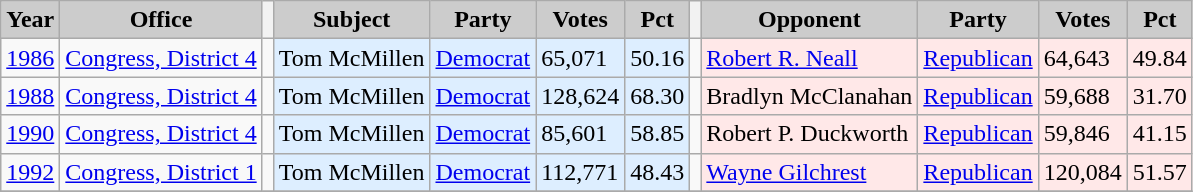<table class="wikitable">
<tr>
<th style="background: #cccccc">Year</th>
<th style="background: #cccccc">Office</th>
<th></th>
<th style="background: #cccccc">Subject</th>
<th style="background: #cccccc">Party</th>
<th style="background: #cccccc">Votes</th>
<th style="background: #cccccc">Pct</th>
<th></th>
<th style="background: #cccccc">Opponent</th>
<th style="background: #cccccc">Party</th>
<th style="background: #cccccc">Votes</th>
<th style="background: #cccccc">Pct</th>
</tr>
<tr>
<td><a href='#'>1986</a></td>
<td><a href='#'>Congress, District 4</a></td>
<td></td>
<td style="background: #DDEEFF">Tom McMillen</td>
<td style="background: #DDEEFF"><a href='#'>Democrat</a></td>
<td style="background: #DDEEFF">65,071</td>
<td style="background: #DDEEFF">50.16</td>
<td></td>
<td style="background: #FFE8E8"><a href='#'>Robert R. Neall</a></td>
<td style="background: #FFE8E8"><a href='#'>Republican</a></td>
<td style="background: #FFE8E8">64,643</td>
<td style="background: #FFE8E8">49.84</td>
</tr>
<tr>
<td><a href='#'>1988</a></td>
<td><a href='#'>Congress, District 4</a></td>
<td></td>
<td style="background: #DDEEFF">Tom McMillen</td>
<td style="background: #DDEEFF"><a href='#'>Democrat</a></td>
<td style="background: #DDEEFF">128,624</td>
<td style="background: #DDEEFF">68.30</td>
<td></td>
<td style="background: #FFE8E8">Bradlyn McClanahan</td>
<td style="background: #FFE8E8"><a href='#'>Republican</a></td>
<td style="background: #FFE8E8">59,688</td>
<td style="background: #FFE8E8">31.70</td>
</tr>
<tr>
<td><a href='#'>1990</a></td>
<td><a href='#'>Congress, District 4</a></td>
<td></td>
<td style="background: #DDEEFF">Tom McMillen</td>
<td style="background: #DDEEFF"><a href='#'>Democrat</a></td>
<td style="background: #DDEEFF">85,601</td>
<td style="background: #DDEEFF">58.85</td>
<td></td>
<td style="background: #FFE8E8">Robert P. Duckworth</td>
<td style="background: #FFE8E8"><a href='#'>Republican</a></td>
<td style="background: #FFE8E8">59,846</td>
<td style="background: #FFE8E8">41.15</td>
</tr>
<tr>
<td><a href='#'>1992</a></td>
<td><a href='#'>Congress, District 1</a></td>
<td></td>
<td style="background: #DDEEFF">Tom McMillen</td>
<td style="background: #DDEEFF"><a href='#'>Democrat</a></td>
<td style="background: #DDEEFF">112,771</td>
<td style="background: #DDEEFF">48.43</td>
<td></td>
<td style="background: #FFE8E8"><a href='#'>Wayne Gilchrest</a></td>
<td style="background: #FFE8E8"><a href='#'>Republican</a></td>
<td style="background: #FFE8E8">120,084</td>
<td style="background: #FFE8E8">51.57</td>
</tr>
<tr>
</tr>
</table>
